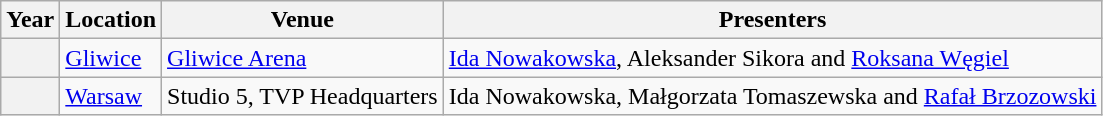<table class="wikitable plainrowheaders">
<tr>
<th>Year</th>
<th>Location</th>
<th>Venue</th>
<th>Presenters</th>
</tr>
<tr>
<th scope="row"></th>
<td><a href='#'>Gliwice</a></td>
<td><a href='#'>Gliwice Arena</a></td>
<td><a href='#'>Ida Nowakowska</a>, Aleksander Sikora and <a href='#'>Roksana Węgiel</a></td>
</tr>
<tr>
<th scope="row"></th>
<td><a href='#'>Warsaw</a></td>
<td>Studio 5, TVP Headquarters</td>
<td>Ida Nowakowska, Małgorzata Tomaszewska and <a href='#'>Rafał Brzozowski</a></td>
</tr>
</table>
